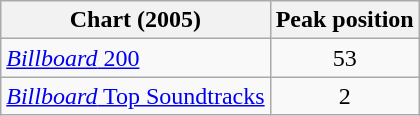<table class="wikitable sortable floatright">
<tr>
<th>Chart (2005)</th>
<th>Peak position</th>
</tr>
<tr>
<td><a href='#'><em>Billboard</em> 200</a></td>
<td style="text-align:center;">53</td>
</tr>
<tr>
<td><a href='#'><em>Billboard</em> Top Soundtracks</a></td>
<td style="text-align:center;">2</td>
</tr>
</table>
